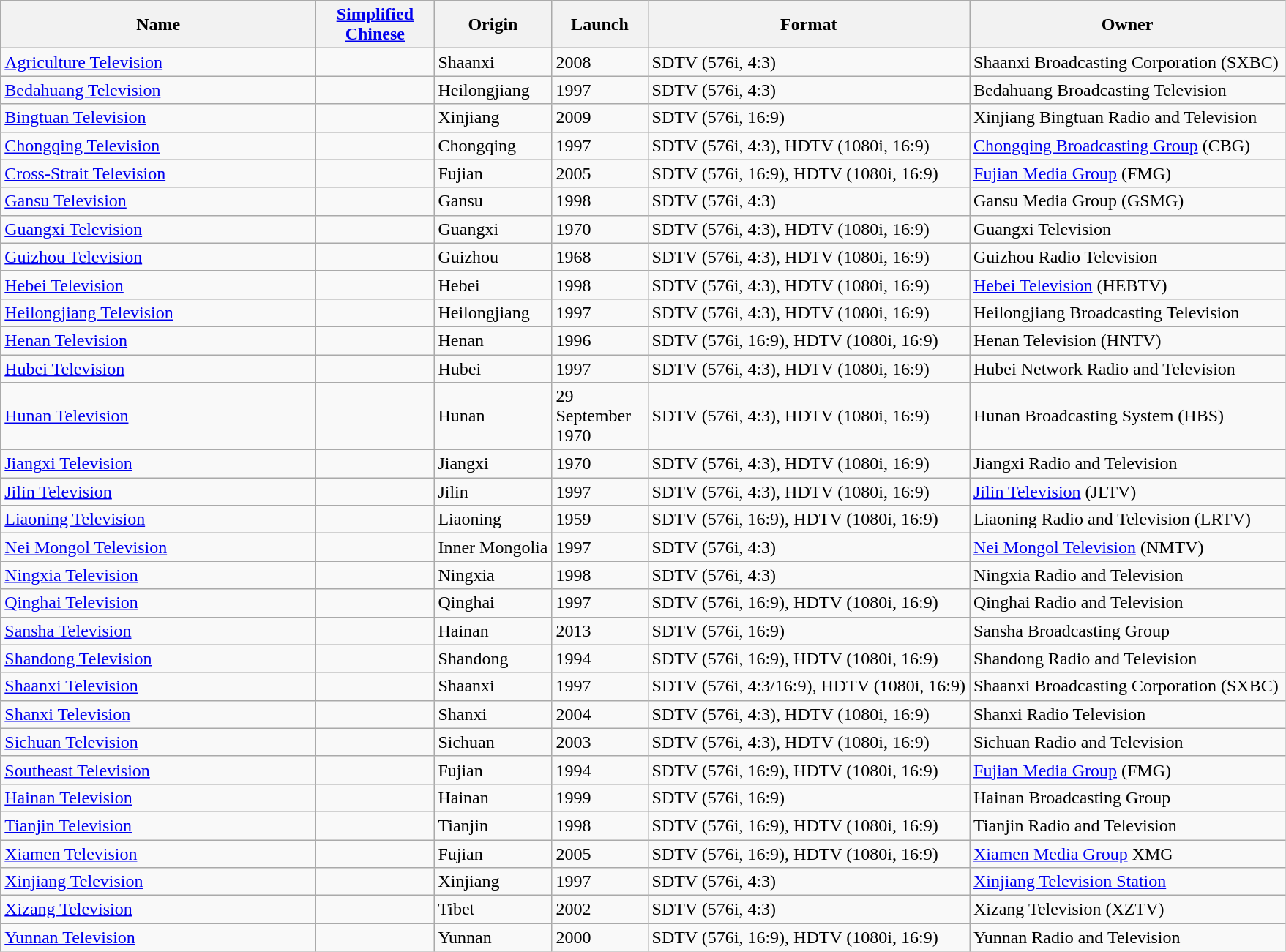<table class="wikitable sortable">
<tr>
<th width="280">Name</th>
<th width="100"><a href='#'>Simplified Chinese</a></th>
<th width="100">Origin</th>
<th width="80">Launch</th>
<th>Format</th>
<th width="280">Owner</th>
</tr>
<tr>
<td><a href='#'>Agriculture Television</a></td>
<td></td>
<td>Shaanxi</td>
<td>2008</td>
<td>SDTV (576i, 4:3)</td>
<td>Shaanxi Broadcasting Corporation (SXBC)</td>
</tr>
<tr>
<td><a href='#'>Bedahuang Television</a></td>
<td></td>
<td>Heilongjiang</td>
<td>1997</td>
<td>SDTV (576i, 4:3)</td>
<td>Bedahuang Broadcasting Television</td>
</tr>
<tr>
<td><a href='#'>Bingtuan Television</a></td>
<td></td>
<td>Xinjiang</td>
<td>2009</td>
<td>SDTV (576i, 16:9)</td>
<td>Xinjiang Bingtuan Radio and Television</td>
</tr>
<tr>
<td><a href='#'>Chongqing Television</a></td>
<td></td>
<td>Chongqing</td>
<td>1997</td>
<td>SDTV (576i, 4:3), HDTV (1080i, 16:9)</td>
<td><a href='#'>Chongqing Broadcasting Group</a> (CBG)</td>
</tr>
<tr>
<td><a href='#'>Cross-Strait Television</a></td>
<td></td>
<td>Fujian</td>
<td>2005</td>
<td>SDTV (576i, 16:9), HDTV (1080i, 16:9)</td>
<td><a href='#'>Fujian Media Group</a> (FMG)</td>
</tr>
<tr>
<td><a href='#'>Gansu Television</a></td>
<td></td>
<td>Gansu</td>
<td>1998</td>
<td>SDTV (576i, 4:3)</td>
<td>Gansu Media Group (GSMG)</td>
</tr>
<tr>
<td><a href='#'>Guangxi Television</a></td>
<td></td>
<td>Guangxi</td>
<td>1970</td>
<td>SDTV (576i, 4:3), HDTV (1080i, 16:9)</td>
<td>Guangxi Television</td>
</tr>
<tr>
<td><a href='#'>Guizhou Television</a></td>
<td></td>
<td>Guizhou</td>
<td>1968</td>
<td>SDTV (576i, 4:3), HDTV (1080i, 16:9)</td>
<td>Guizhou Radio Television</td>
</tr>
<tr>
<td><a href='#'>Hebei Television</a></td>
<td></td>
<td>Hebei</td>
<td>1998</td>
<td>SDTV (576i, 4:3), HDTV (1080i, 16:9)</td>
<td><a href='#'>Hebei Television</a> (HEBTV)</td>
</tr>
<tr>
<td><a href='#'>Heilongjiang Television</a></td>
<td></td>
<td>Heilongjiang</td>
<td>1997</td>
<td>SDTV (576i, 4:3), HDTV (1080i, 16:9)</td>
<td>Heilongjiang Broadcasting Television</td>
</tr>
<tr>
<td><a href='#'>Henan Television</a></td>
<td></td>
<td>Henan</td>
<td>1996</td>
<td>SDTV (576i, 16:9), HDTV (1080i, 16:9)</td>
<td>Henan Television (HNTV)</td>
</tr>
<tr>
<td><a href='#'>Hubei Television</a></td>
<td></td>
<td>Hubei</td>
<td>1997</td>
<td>SDTV (576i, 4:3), HDTV (1080i, 16:9)</td>
<td>Hubei Network Radio and Television</td>
</tr>
<tr>
<td><a href='#'>Hunan Television</a></td>
<td></td>
<td>Hunan</td>
<td>29 September 1970</td>
<td>SDTV (576i, 4:3), HDTV (1080i, 16:9)</td>
<td>Hunan Broadcasting System (HBS)</td>
</tr>
<tr>
<td><a href='#'>Jiangxi Television</a></td>
<td></td>
<td>Jiangxi</td>
<td>1970</td>
<td>SDTV (576i, 4:3), HDTV (1080i, 16:9)</td>
<td>Jiangxi Radio and Television</td>
</tr>
<tr>
<td><a href='#'>Jilin Television</a></td>
<td></td>
<td>Jilin</td>
<td>1997</td>
<td>SDTV (576i, 4:3), HDTV (1080i, 16:9)</td>
<td><a href='#'>Jilin Television</a> (JLTV)</td>
</tr>
<tr>
<td><a href='#'>Liaoning Television</a></td>
<td></td>
<td>Liaoning</td>
<td>1959</td>
<td>SDTV (576i, 16:9), HDTV (1080i, 16:9)</td>
<td>Liaoning Radio and Television (LRTV)</td>
</tr>
<tr>
<td><a href='#'>Nei Mongol Television</a></td>
<td></td>
<td>Inner Mongolia</td>
<td>1997</td>
<td>SDTV (576i, 4:3)</td>
<td><a href='#'>Nei Mongol Television</a> (NMTV)</td>
</tr>
<tr>
<td><a href='#'>Ningxia Television</a></td>
<td></td>
<td>Ningxia</td>
<td>1998</td>
<td>SDTV (576i, 4:3)</td>
<td>Ningxia Radio and Television</td>
</tr>
<tr>
<td><a href='#'>Qinghai Television</a></td>
<td></td>
<td>Qinghai</td>
<td>1997</td>
<td>SDTV (576i, 16:9), HDTV (1080i, 16:9)</td>
<td>Qinghai Radio and Television</td>
</tr>
<tr>
<td><a href='#'>Sansha Television</a></td>
<td></td>
<td>Hainan</td>
<td>2013</td>
<td>SDTV (576i, 16:9)</td>
<td>Sansha Broadcasting Group</td>
</tr>
<tr>
<td><a href='#'>Shandong Television</a></td>
<td></td>
<td>Shandong</td>
<td>1994</td>
<td>SDTV (576i, 16:9), HDTV (1080i, 16:9)</td>
<td>Shandong Radio and Television</td>
</tr>
<tr>
<td><a href='#'>Shaanxi Television</a></td>
<td></td>
<td>Shaanxi</td>
<td>1997</td>
<td>SDTV (576i, 4:3/16:9), HDTV (1080i, 16:9)</td>
<td>Shaanxi Broadcasting Corporation (SXBC)</td>
</tr>
<tr>
<td><a href='#'>Shanxi Television</a></td>
<td></td>
<td>Shanxi</td>
<td>2004</td>
<td>SDTV (576i, 4:3), HDTV (1080i, 16:9)</td>
<td>Shanxi Radio Television</td>
</tr>
<tr>
<td><a href='#'>Sichuan Television</a></td>
<td></td>
<td>Sichuan</td>
<td>2003</td>
<td>SDTV (576i, 4:3), HDTV (1080i, 16:9)</td>
<td>Sichuan Radio and Television</td>
</tr>
<tr>
<td><a href='#'>Southeast Television</a></td>
<td></td>
<td>Fujian</td>
<td>1994</td>
<td>SDTV (576i, 16:9), HDTV (1080i, 16:9)</td>
<td><a href='#'>Fujian Media Group</a> (FMG)</td>
</tr>
<tr>
<td><a href='#'>Hainan Television</a></td>
<td></td>
<td>Hainan</td>
<td>1999</td>
<td>SDTV (576i, 16:9)</td>
<td>Hainan Broadcasting Group</td>
</tr>
<tr>
<td><a href='#'>Tianjin Television</a></td>
<td></td>
<td>Tianjin</td>
<td>1998</td>
<td>SDTV (576i, 16:9), HDTV (1080i, 16:9)</td>
<td>Tianjin Radio and Television</td>
</tr>
<tr>
<td><a href='#'>Xiamen Television</a></td>
<td></td>
<td>Fujian</td>
<td>2005</td>
<td>SDTV (576i, 16:9), HDTV (1080i, 16:9)</td>
<td><a href='#'>Xiamen Media Group</a> XMG</td>
</tr>
<tr>
<td><a href='#'>Xinjiang Television</a></td>
<td></td>
<td>Xinjiang</td>
<td>1997</td>
<td>SDTV (576i, 4:3)</td>
<td><a href='#'>Xinjiang Television Station</a></td>
</tr>
<tr>
<td><a href='#'>Xizang Television</a></td>
<td></td>
<td>Tibet</td>
<td>2002</td>
<td>SDTV (576i, 4:3)</td>
<td>Xizang Television (XZTV)</td>
</tr>
<tr>
<td><a href='#'>Yunnan Television</a></td>
<td></td>
<td>Yunnan</td>
<td>2000</td>
<td>SDTV (576i, 16:9), HDTV (1080i, 16:9)</td>
<td>Yunnan Radio and Television</td>
</tr>
</table>
